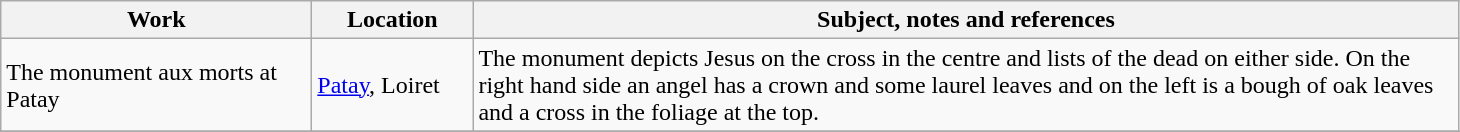<table class="wikitable sortable">
<tr>
<th style="width:200px">Work</th>
<th style="width:100px">Location</th>
<th style="width:650px" class="unsortable">Subject, notes and references</th>
</tr>
<tr>
<td>The monument aux morts at Patay</td>
<td><a href='#'>Patay</a>, Loiret</td>
<td>The monument depicts Jesus on the cross in the centre and lists of the dead on either side. On the right hand side an angel has a crown and some laurel leaves and on the left is a bough of oak leaves and a cross in the foliage at the top.</td>
</tr>
<tr>
</tr>
</table>
